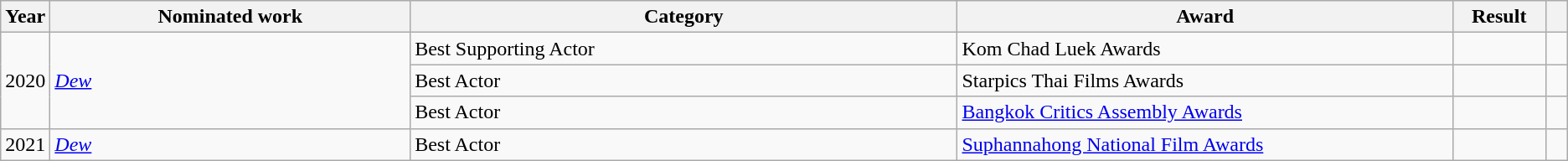<table class="wikitable sortable">
<tr>
<th scope="col" style="width:1em;">Year</th>
<th scope="col" style="width:25em;">Nominated work</th>
<th scope="col" style="width:40em;">Category</th>
<th scope="col" style="width:35em;">Award</th>
<th scope="col" style="width:5em;">Result</th>
<th scope="col" style="width:1em;"class="unsortable"></th>
</tr>
<tr>
<td rowspan="3">2020</td>
<td rowspan="3"><em><a href='#'>Dew</a></em></td>
<td>Best Supporting Actor</td>
<td>Kom Chad Luek Awards</td>
<td></td>
<td></td>
</tr>
<tr>
<td>Best Actor</td>
<td>Starpics Thai Films Awards</td>
<td></td>
<td></td>
</tr>
<tr>
<td>Best Actor</td>
<td><a href='#'>Bangkok Critics Assembly Awards</a></td>
<td></td>
<td></td>
</tr>
<tr>
<td>2021</td>
<td><em><a href='#'>Dew</a></em></td>
<td>Best Actor</td>
<td><a href='#'>Suphannahong National Film Awards</a></td>
<td></td>
<td></td>
</tr>
</table>
